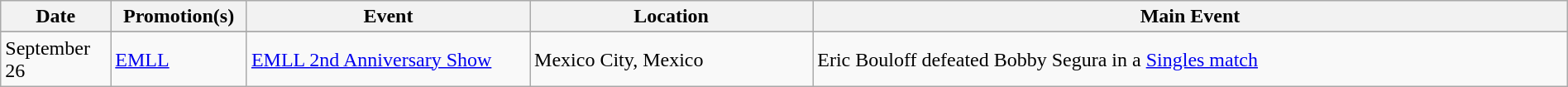<table class="wikitable" style="width:100%;">
<tr>
<th width=5%>Date</th>
<th width=5%>Promotion(s)</th>
<th style="width:15%;">Event</th>
<th style="width:15%;">Location</th>
<th style="width:40%;">Main Event</th>
</tr>
<tr style="width:20%;"| Notes>
</tr>
<tr>
</tr>
<tr>
<td>September 26</td>
<td><a href='#'>EMLL</a></td>
<td><a href='#'>EMLL 2nd Anniversary Show</a></td>
<td>Mexico City, Mexico</td>
<td>Eric Bouloff defeated Bobby Segura in a <a href='#'>Singles match</a></td>
</tr>
</table>
